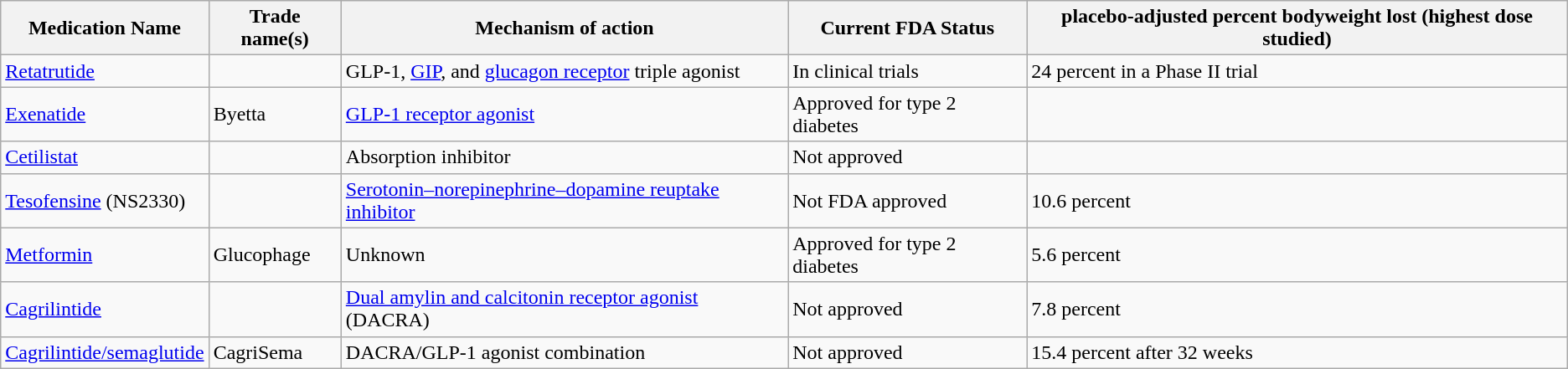<table class="wikitable">
<tr>
<th>Medication Name</th>
<th>Trade name(s)</th>
<th>Mechanism of action</th>
<th>Current FDA Status</th>
<th>placebo-adjusted percent bodyweight lost (highest dose studied)</th>
</tr>
<tr>
<td><a href='#'>Retatrutide</a></td>
<td></td>
<td>GLP-1, <a href='#'>GIP</a>, and <a href='#'>glucagon receptor</a> triple agonist</td>
<td>In clinical trials</td>
<td>24 percent in a Phase II trial</td>
</tr>
<tr>
<td><a href='#'>Exenatide</a></td>
<td>Byetta</td>
<td><a href='#'>GLP-1 receptor agonist</a></td>
<td>Approved for type 2 diabetes</td>
<td></td>
</tr>
<tr>
<td><a href='#'>Cetilistat</a></td>
<td></td>
<td>Absorption inhibitor</td>
<td>Not approved</td>
<td></td>
</tr>
<tr>
<td><a href='#'>Tesofensine</a> (NS2330)</td>
<td></td>
<td><a href='#'>Serotonin–norepinephrine–dopamine reuptake inhibitor</a></td>
<td>Not FDA approved</td>
<td>10.6 percent</td>
</tr>
<tr>
<td><a href='#'>Metformin</a></td>
<td>Glucophage</td>
<td>Unknown</td>
<td>Approved for type 2 diabetes</td>
<td>5.6 percent</td>
</tr>
<tr>
<td><a href='#'>Cagrilintide</a></td>
<td></td>
<td><a href='#'>Dual amylin and calcitonin receptor agonist</a> (DACRA)</td>
<td>Not approved</td>
<td>7.8 percent</td>
</tr>
<tr>
<td><a href='#'>Cagrilintide/semaglutide</a></td>
<td>CagriSema</td>
<td>DACRA/GLP-1 agonist combination</td>
<td>Not approved</td>
<td>15.4 percent after 32 weeks</td>
</tr>
</table>
